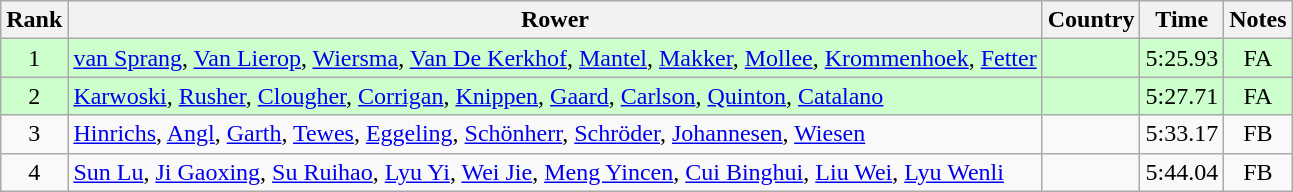<table class="wikitable" style="text-align:center">
<tr>
<th>Rank</th>
<th>Rower</th>
<th>Country</th>
<th>Time</th>
<th>Notes</th>
</tr>
<tr bgcolor=ccffcc>
<td>1</td>
<td align="left"><a href='#'>van Sprang</a>, <a href='#'>Van Lierop</a>, <a href='#'>Wiersma</a>, <a href='#'>Van De Kerkhof</a>, <a href='#'>Mantel</a>, <a href='#'>Makker</a>, <a href='#'>Mollee</a>, <a href='#'>Krommenhoek</a>, <a href='#'>Fetter</a></td>
<td align="left"></td>
<td>5:25.93</td>
<td>FA</td>
</tr>
<tr bgcolor=ccffcc>
<td>2</td>
<td align="left"><a href='#'>Karwoski</a>, <a href='#'>Rusher</a>, <a href='#'>Clougher</a>, <a href='#'>Corrigan</a>, <a href='#'>Knippen</a>, <a href='#'>Gaard</a>, <a href='#'>Carlson</a>, <a href='#'>Quinton</a>, <a href='#'>Catalano</a></td>
<td align="left"></td>
<td>5:27.71</td>
<td>FA</td>
</tr>
<tr>
<td>3</td>
<td align="left"><a href='#'>Hinrichs</a>, <a href='#'>Angl</a>, <a href='#'>Garth</a>, <a href='#'>Tewes</a>, <a href='#'>Eggeling</a>, <a href='#'>Schönherr</a>, <a href='#'>Schröder</a>, <a href='#'>Johannesen</a>, <a href='#'>Wiesen</a></td>
<td align="left"></td>
<td>5:33.17</td>
<td>FB</td>
</tr>
<tr>
<td>4</td>
<td align="left"><a href='#'>Sun Lu</a>, <a href='#'>Ji Gaoxing</a>, <a href='#'>Su Ruihao</a>, <a href='#'>Lyu Yi</a>, <a href='#'>Wei Jie</a>, <a href='#'>Meng Yincen</a>, <a href='#'>Cui Binghui</a>, <a href='#'>Liu Wei</a>, <a href='#'>Lyu Wenli</a></td>
<td align="left"></td>
<td>5:44.04</td>
<td>FB</td>
</tr>
</table>
